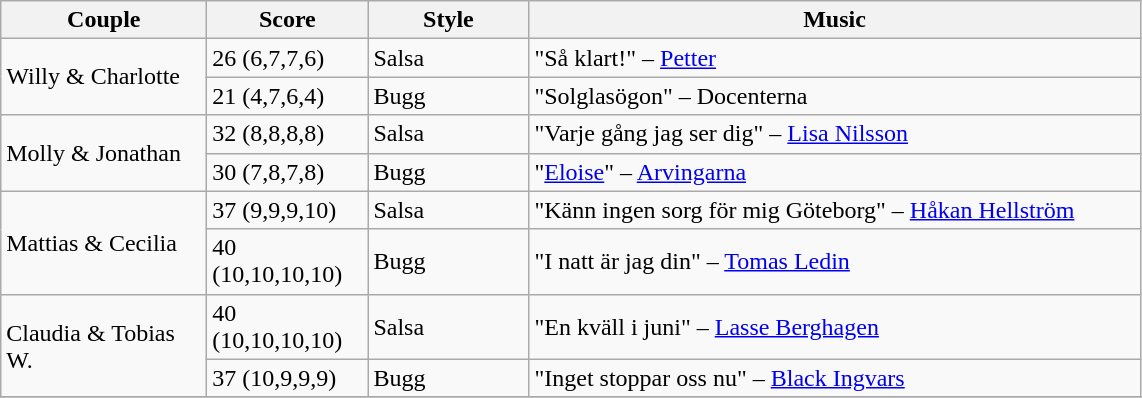<table class="wikitable">
<tr>
<th width="130">Couple</th>
<th width="100">Score</th>
<th width="100">Style</th>
<th width="400">Music</th>
</tr>
<tr>
<td rowspan="2">Willy & Charlotte</td>
<td>26 (6,7,7,6)</td>
<td>Salsa</td>
<td>"Så klart!" – <a href='#'>Petter</a></td>
</tr>
<tr>
<td>21 (4,7,6,4)</td>
<td>Bugg</td>
<td>"Solglasögon" – Docenterna</td>
</tr>
<tr>
<td rowspan="2">Molly & Jonathan</td>
<td>32 (8,8,8,8)</td>
<td>Salsa</td>
<td>"Varje gång jag ser dig" – <a href='#'>Lisa Nilsson</a></td>
</tr>
<tr>
<td>30 (7,8,7,8)</td>
<td>Bugg</td>
<td>"<a href='#'>Eloise</a>" – <a href='#'>Arvingarna</a></td>
</tr>
<tr>
<td rowspan="2">Mattias & Cecilia</td>
<td>37 (9,9,9,10)</td>
<td>Salsa</td>
<td>"Känn ingen sorg för mig Göteborg" – <a href='#'>Håkan Hellström</a></td>
</tr>
<tr>
<td>40 (10,10,10,10)</td>
<td>Bugg</td>
<td>"I natt är jag din" – <a href='#'>Tomas Ledin</a></td>
</tr>
<tr>
<td rowspan="2">Claudia & Tobias W.</td>
<td>40 (10,10,10,10)</td>
<td>Salsa</td>
<td>"En kväll i juni" – <a href='#'>Lasse Berghagen</a></td>
</tr>
<tr>
<td>37 (10,9,9,9)</td>
<td>Bugg</td>
<td>"Inget stoppar oss nu" – <a href='#'>Black Ingvars</a></td>
</tr>
<tr>
</tr>
</table>
